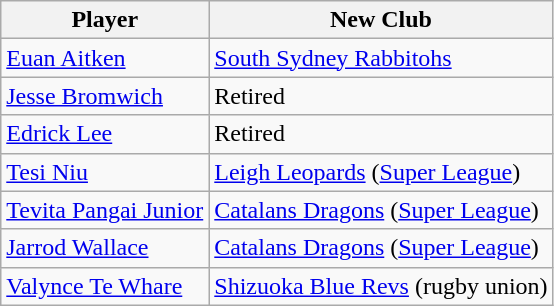<table class="wikitable sortable">
<tr>
<th>Player</th>
<th>New Club</th>
</tr>
<tr>
<td><a href='#'>Euan Aitken</a></td>
<td><a href='#'>South Sydney Rabbitohs</a></td>
</tr>
<tr>
<td><a href='#'>Jesse Bromwich</a></td>
<td>Retired</td>
</tr>
<tr>
<td><a href='#'>Edrick Lee</a></td>
<td>Retired</td>
</tr>
<tr>
<td><a href='#'>Tesi Niu</a></td>
<td><a href='#'>Leigh Leopards</a> (<a href='#'>Super League</a>)</td>
</tr>
<tr>
<td><a href='#'>Tevita Pangai Junior</a></td>
<td><a href='#'>Catalans Dragons</a> (<a href='#'>Super League</a>)</td>
</tr>
<tr>
<td><a href='#'>Jarrod Wallace</a></td>
<td><a href='#'>Catalans Dragons</a> (<a href='#'>Super League</a>)</td>
</tr>
<tr>
<td><a href='#'>Valynce Te Whare</a></td>
<td><a href='#'>Shizuoka Blue Revs</a> (rugby union)</td>
</tr>
</table>
